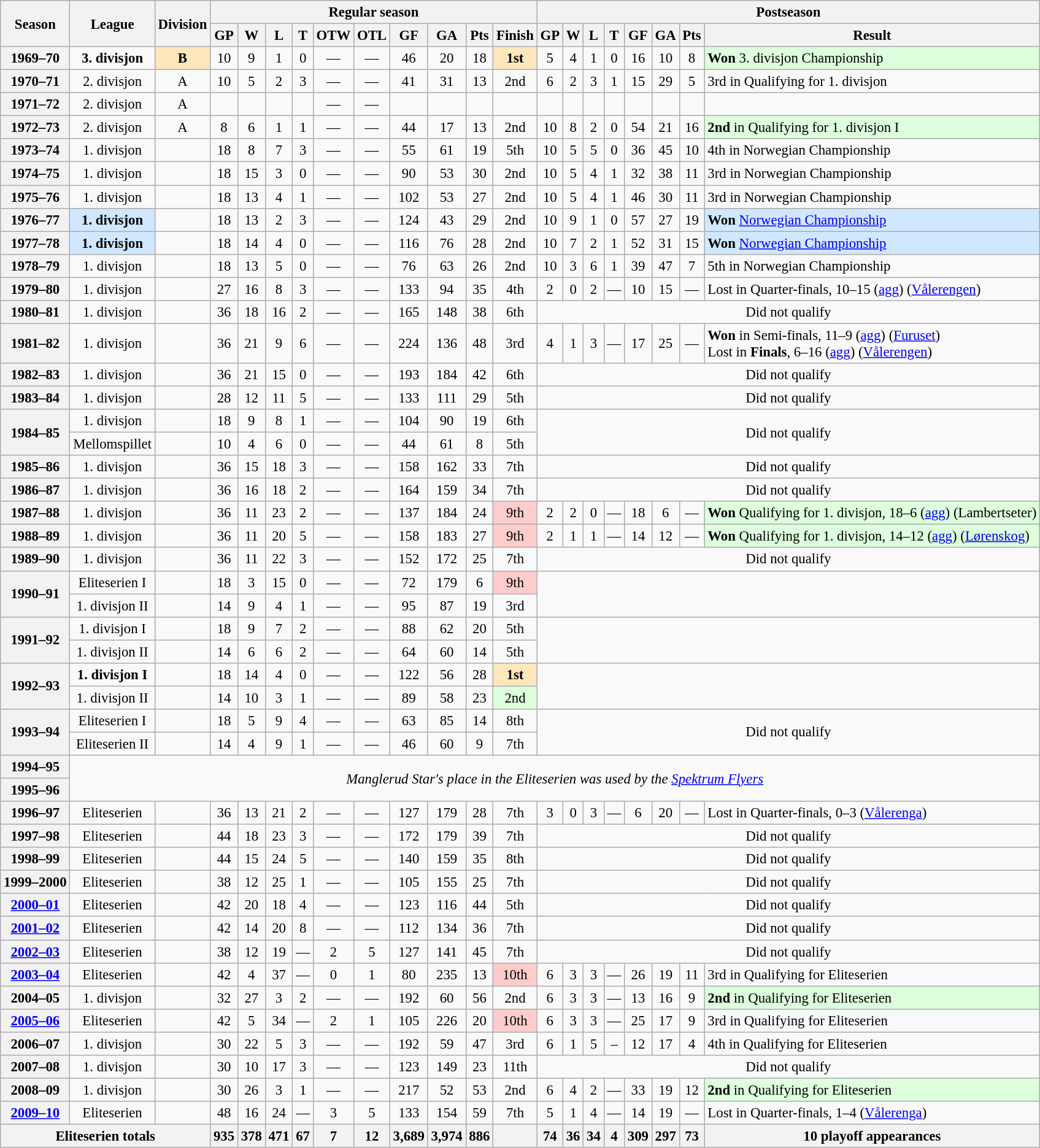<table class="wikitable" style="text-align: center; font-size: 95%">
<tr>
<th rowspan="2">Season</th>
<th rowspan="2">League</th>
<th rowspan="2">Division</th>
<th colspan="10">Regular season</th>
<th colspan="8">Postseason</th>
</tr>
<tr>
<th>GP</th>
<th>W</th>
<th>L</th>
<th>T</th>
<th>OTW</th>
<th>OTL</th>
<th>GF</th>
<th>GA</th>
<th>Pts</th>
<th>Finish</th>
<th>GP</th>
<th>W</th>
<th>L</th>
<th>T</th>
<th>GF</th>
<th>GA</th>
<th>Pts</th>
<th>Result</th>
</tr>
<tr>
<th>1969–70</th>
<td><strong>3. divisjon</strong></td>
<td bgcolor="#FFE6BD"><strong>B</strong></td>
<td>10</td>
<td>9</td>
<td>1</td>
<td>0</td>
<td>—</td>
<td>—</td>
<td>46</td>
<td>20</td>
<td>18</td>
<td bgcolor="#FFE6BD"><strong>1st</strong></td>
<td>5</td>
<td>4</td>
<td>1</td>
<td>0</td>
<td>16</td>
<td>10</td>
<td>8</td>
<td align=left bgcolor="#ddffdd"><strong>Won</strong> 3. divisjon Championship</td>
</tr>
<tr>
<th>1970–71</th>
<td>2. divisjon</td>
<td>A</td>
<td>10</td>
<td>5</td>
<td>2</td>
<td>3</td>
<td>—</td>
<td>—</td>
<td>41</td>
<td>31</td>
<td>13</td>
<td>2nd</td>
<td>6</td>
<td>2</td>
<td>3</td>
<td>1</td>
<td>15</td>
<td>29</td>
<td>5</td>
<td align=left>3rd in Qualifying for 1. divisjon</td>
</tr>
<tr>
<th>1971–72</th>
<td>2. divisjon</td>
<td>A</td>
<td></td>
<td></td>
<td></td>
<td></td>
<td>—</td>
<td>—</td>
<td></td>
<td></td>
<td></td>
<td></td>
<td></td>
<td></td>
<td></td>
<td></td>
<td></td>
<td></td>
<td></td>
<td></td>
</tr>
<tr>
<th>1972–73</th>
<td>2. divisjon</td>
<td>A</td>
<td>8</td>
<td>6</td>
<td>1</td>
<td>1</td>
<td>—</td>
<td>—</td>
<td>44</td>
<td>17</td>
<td>13</td>
<td>2nd</td>
<td>10</td>
<td>8</td>
<td>2</td>
<td>0</td>
<td>54</td>
<td>21</td>
<td>16</td>
<td align="left" bgcolor="#ddffdd"><strong>2nd</strong> in Qualifying for 1. divisjon I</td>
</tr>
<tr>
<th>1973–74</th>
<td>1. divisjon</td>
<td></td>
<td>18</td>
<td>8</td>
<td>7</td>
<td>3</td>
<td>—</td>
<td>—</td>
<td>55</td>
<td>61</td>
<td>19</td>
<td>5th</td>
<td>10</td>
<td>5</td>
<td>5</td>
<td>0</td>
<td>36</td>
<td>45</td>
<td>10</td>
<td align=left>4th in Norwegian Championship</td>
</tr>
<tr>
<th>1974–75</th>
<td>1. divisjon</td>
<td></td>
<td>18</td>
<td>15</td>
<td>3</td>
<td>0</td>
<td>—</td>
<td>—</td>
<td>90</td>
<td>53</td>
<td>30</td>
<td>2nd</td>
<td>10</td>
<td>5</td>
<td>4</td>
<td>1</td>
<td>32</td>
<td>38</td>
<td>11</td>
<td align=left>3rd in Norwegian Championship</td>
</tr>
<tr>
<th>1975–76</th>
<td>1. divisjon</td>
<td></td>
<td>18</td>
<td>13</td>
<td>4</td>
<td>1</td>
<td>—</td>
<td>—</td>
<td>102</td>
<td>53</td>
<td>27</td>
<td>2nd</td>
<td>10</td>
<td>5</td>
<td>4</td>
<td>1</td>
<td>46</td>
<td>30</td>
<td>11</td>
<td align=left>3rd in Norwegian Championship</td>
</tr>
<tr>
<th>1976–77</th>
<td bgcolor="#D0E7FF"><strong>1. divisjon</strong></td>
<td></td>
<td>18</td>
<td>13</td>
<td>2</td>
<td>3</td>
<td>—</td>
<td>—</td>
<td>124</td>
<td>43</td>
<td>29</td>
<td>2nd</td>
<td>10</td>
<td>9</td>
<td>1</td>
<td>0</td>
<td>57</td>
<td>27</td>
<td>19</td>
<td align=left bgcolor="#D0E7FF"><strong>Won</strong> <a href='#'>Norwegian Championship</a></td>
</tr>
<tr>
<th>1977–78</th>
<td bgcolor="#D0E7FF"><strong>1. divisjon</strong></td>
<td></td>
<td>18</td>
<td>14</td>
<td>4</td>
<td>0</td>
<td>—</td>
<td>—</td>
<td>116</td>
<td>76</td>
<td>28</td>
<td>2nd</td>
<td>10</td>
<td>7</td>
<td>2</td>
<td>1</td>
<td>52</td>
<td>31</td>
<td>15</td>
<td align=left bgcolor="#D0E7FF"><strong>Won</strong> <a href='#'>Norwegian Championship</a></td>
</tr>
<tr>
<th>1978–79</th>
<td>1. divisjon</td>
<td></td>
<td>18</td>
<td>13</td>
<td>5</td>
<td>0</td>
<td>—</td>
<td>—</td>
<td>76</td>
<td>63</td>
<td>26</td>
<td>2nd</td>
<td>10</td>
<td>3</td>
<td>6</td>
<td>1</td>
<td>39</td>
<td>47</td>
<td>7</td>
<td align=left>5th in Norwegian Championship</td>
</tr>
<tr>
<th>1979–80</th>
<td>1. divisjon</td>
<td></td>
<td>27</td>
<td>16</td>
<td>8</td>
<td>3</td>
<td>—</td>
<td>—</td>
<td>133</td>
<td>94</td>
<td>35</td>
<td>4th</td>
<td>2</td>
<td>0</td>
<td>2</td>
<td>—</td>
<td>10</td>
<td>15</td>
<td>—</td>
<td align=left>Lost in Quarter-finals, 10–15 (<a href='#'>agg</a>) (<a href='#'>Vålerengen</a>)</td>
</tr>
<tr>
<th>1980–81</th>
<td>1. divisjon</td>
<td></td>
<td>36</td>
<td>18</td>
<td>16</td>
<td>2</td>
<td>—</td>
<td>—</td>
<td>165</td>
<td>148</td>
<td>38</td>
<td>6th</td>
<td colspan=8>Did not qualify</td>
</tr>
<tr>
<th>1981–82</th>
<td>1. divisjon</td>
<td></td>
<td>36</td>
<td>21</td>
<td>9</td>
<td>6</td>
<td>—</td>
<td>—</td>
<td>224</td>
<td>136</td>
<td>48</td>
<td>3rd</td>
<td>4</td>
<td>1</td>
<td>3</td>
<td>—</td>
<td>17</td>
<td>25</td>
<td>—</td>
<td align=left><strong>Won</strong> in Semi-finals, 11–9 (<a href='#'>agg</a>) (<a href='#'>Furuset</a>)<br>Lost in <strong>Finals</strong>, 6–16 (<a href='#'>agg</a>) (<a href='#'>Vålerengen</a>)</td>
</tr>
<tr>
<th>1982–83</th>
<td>1. divisjon</td>
<td></td>
<td>36</td>
<td>21</td>
<td>15</td>
<td>0</td>
<td>—</td>
<td>—</td>
<td>193</td>
<td>184</td>
<td>42</td>
<td>6th</td>
<td colspan=8>Did not qualify</td>
</tr>
<tr>
<th>1983–84</th>
<td>1. divisjon</td>
<td></td>
<td>28</td>
<td>12</td>
<td>11</td>
<td>5</td>
<td>—</td>
<td>—</td>
<td>133</td>
<td>111</td>
<td>29</td>
<td>5th</td>
<td colspan=8>Did not qualify</td>
</tr>
<tr>
<th rowspan=2>1984–85</th>
<td>1. divisjon</td>
<td></td>
<td>18</td>
<td>9</td>
<td>8</td>
<td>1</td>
<td>—</td>
<td>—</td>
<td>104</td>
<td>90</td>
<td>19</td>
<td>6th</td>
<td rowspan=2 colspan=8>Did not qualify</td>
</tr>
<tr>
<td>Mellomspillet</td>
<td></td>
<td>10</td>
<td>4</td>
<td>6</td>
<td>0</td>
<td>—</td>
<td>—</td>
<td>44</td>
<td>61</td>
<td>8</td>
<td>5th</td>
</tr>
<tr>
<th>1985–86</th>
<td>1. divisjon</td>
<td></td>
<td>36</td>
<td>15</td>
<td>18</td>
<td>3</td>
<td>—</td>
<td>—</td>
<td>158</td>
<td>162</td>
<td>33</td>
<td>7th</td>
<td colspan=8>Did not qualify</td>
</tr>
<tr>
<th>1986–87</th>
<td>1. divisjon</td>
<td></td>
<td>36</td>
<td>16</td>
<td>18</td>
<td>2</td>
<td>—</td>
<td>—</td>
<td>164</td>
<td>159</td>
<td>34</td>
<td>7th</td>
<td colspan=8>Did not qualify</td>
</tr>
<tr>
<th>1987–88</th>
<td>1. divisjon</td>
<td></td>
<td>36</td>
<td>11</td>
<td>23</td>
<td>2</td>
<td>—</td>
<td>—</td>
<td>137</td>
<td>184</td>
<td>24</td>
<td bgcolor="#FFCCCC">9th</td>
<td>2</td>
<td>2</td>
<td>0</td>
<td>—</td>
<td>18</td>
<td>6</td>
<td>—</td>
<td align=left bgcolor="#ddffdd"><strong>Won</strong> Qualifying for 1. divisjon, 18–6 (<a href='#'>agg</a>) (Lambertseter)</td>
</tr>
<tr>
<th>1988–89</th>
<td>1. divisjon</td>
<td></td>
<td>36</td>
<td>11</td>
<td>20</td>
<td>5</td>
<td>—</td>
<td>—</td>
<td>158</td>
<td>183</td>
<td>27</td>
<td bgcolor="#FFCCCC">9th</td>
<td>2</td>
<td>1</td>
<td>1</td>
<td>—</td>
<td>14</td>
<td>12</td>
<td>—</td>
<td align=left bgcolor="#ddffdd"><strong>Won</strong> Qualifying for 1. divisjon, 14–12 (<a href='#'>agg</a>) (<a href='#'>Lørenskog</a>)</td>
</tr>
<tr>
<th>1989–90</th>
<td>1. divisjon</td>
<td></td>
<td>36</td>
<td>11</td>
<td>22</td>
<td>3</td>
<td>—</td>
<td>—</td>
<td>152</td>
<td>172</td>
<td>25</td>
<td>7th</td>
<td colspan=8>Did not qualify</td>
</tr>
<tr>
<th rowspan=2>1990–91</th>
<td>Eliteserien I</td>
<td></td>
<td>18</td>
<td>3</td>
<td>15</td>
<td>0</td>
<td>—</td>
<td>—</td>
<td>72</td>
<td>179</td>
<td>6</td>
<td bgcolor="#FFCCCC">9th</td>
<td rowspan=2 colspan=8></td>
</tr>
<tr>
<td>1. divisjon II</td>
<td></td>
<td>14</td>
<td>9</td>
<td>4</td>
<td>1</td>
<td>—</td>
<td>—</td>
<td>95</td>
<td>87</td>
<td>19</td>
<td>3rd</td>
</tr>
<tr>
<th rowspan=2>1991–92</th>
<td>1. divisjon I</td>
<td></td>
<td>18</td>
<td>9</td>
<td>7</td>
<td>2</td>
<td>—</td>
<td>—</td>
<td>88</td>
<td>62</td>
<td>20</td>
<td>5th</td>
<td rowspan=2 colspan=8></td>
</tr>
<tr>
<td>1. divisjon II</td>
<td></td>
<td>14</td>
<td>6</td>
<td>6</td>
<td>2</td>
<td>—</td>
<td>—</td>
<td>64</td>
<td>60</td>
<td>14</td>
<td>5th</td>
</tr>
<tr>
<th rowspan=2>1992–93</th>
<td><strong>1. divisjon I</strong></td>
<td></td>
<td>18</td>
<td>14</td>
<td>4</td>
<td>0</td>
<td>—</td>
<td>—</td>
<td>122</td>
<td>56</td>
<td>28</td>
<td bgcolor="#FFE6BD"><strong>1st</strong></td>
<td rowspan=2 colspan=8></td>
</tr>
<tr>
<td>1. divisjon II</td>
<td></td>
<td>14</td>
<td>10</td>
<td>3</td>
<td>1</td>
<td>—</td>
<td>—</td>
<td>89</td>
<td>58</td>
<td>23</td>
<td bgcolor="#ddffdd">2nd</td>
</tr>
<tr>
<th rowspan=2>1993–94</th>
<td>Eliteserien I</td>
<td></td>
<td>18</td>
<td>5</td>
<td>9</td>
<td>4</td>
<td>—</td>
<td>—</td>
<td>63</td>
<td>85</td>
<td>14</td>
<td>8th</td>
<td rowspan=2 colspan=8>Did not qualify</td>
</tr>
<tr>
<td>Eliteserien II</td>
<td></td>
<td>14</td>
<td>4</td>
<td>9</td>
<td>1</td>
<td>—</td>
<td>—</td>
<td>46</td>
<td>60</td>
<td>9</td>
<td>7th</td>
</tr>
<tr>
<th>1994–95</th>
<td rowspan=2 colspan=20><em>Manglerud Star's place in the Eliteserien was used by the <a href='#'>Spektrum Flyers</a></em></td>
</tr>
<tr>
<th>1995–96</th>
</tr>
<tr>
<th>1996–97</th>
<td>Eliteserien</td>
<td></td>
<td>36</td>
<td>13</td>
<td>21</td>
<td>2</td>
<td>—</td>
<td>—</td>
<td>127</td>
<td>179</td>
<td>28</td>
<td>7th</td>
<td>3</td>
<td>0</td>
<td>3</td>
<td>—</td>
<td>6</td>
<td>20</td>
<td>—</td>
<td align=left>Lost in Quarter-finals, 0–3 (<a href='#'>Vålerenga</a>)</td>
</tr>
<tr>
<th>1997–98</th>
<td>Eliteserien</td>
<td></td>
<td>44</td>
<td>18</td>
<td>23</td>
<td>3</td>
<td>—</td>
<td>—</td>
<td>172</td>
<td>179</td>
<td>39</td>
<td>7th</td>
<td colspan=8>Did not qualify</td>
</tr>
<tr>
<th>1998–99</th>
<td>Eliteserien</td>
<td></td>
<td>44</td>
<td>15</td>
<td>24</td>
<td>5</td>
<td>—</td>
<td>—</td>
<td>140</td>
<td>159</td>
<td>35</td>
<td>8th</td>
<td colspan=8>Did not qualify</td>
</tr>
<tr>
<th>1999–2000</th>
<td>Eliteserien</td>
<td></td>
<td>38</td>
<td>12</td>
<td>25</td>
<td>1</td>
<td>—</td>
<td>—</td>
<td>105</td>
<td>155</td>
<td>25</td>
<td>7th</td>
<td colspan=8>Did not qualify</td>
</tr>
<tr>
<th><a href='#'>2000–01</a></th>
<td>Eliteserien</td>
<td></td>
<td>42</td>
<td>20</td>
<td>18</td>
<td>4</td>
<td>—</td>
<td>—</td>
<td>123</td>
<td>116</td>
<td>44</td>
<td>5th</td>
<td colspan=8>Did not qualify</td>
</tr>
<tr>
<th><a href='#'>2001–02</a></th>
<td>Eliteserien</td>
<td></td>
<td>42</td>
<td>14</td>
<td>20</td>
<td>8</td>
<td>—</td>
<td>—</td>
<td>112</td>
<td>134</td>
<td>36</td>
<td>7th</td>
<td colspan=8>Did not qualify</td>
</tr>
<tr>
<th><a href='#'>2002–03</a></th>
<td>Eliteserien</td>
<td></td>
<td>38</td>
<td>12</td>
<td>19</td>
<td>—</td>
<td>2</td>
<td>5</td>
<td>127</td>
<td>141</td>
<td>45</td>
<td>7th</td>
<td colspan=8>Did not qualify</td>
</tr>
<tr>
<th><a href='#'>2003–04</a></th>
<td>Eliteserien</td>
<td></td>
<td>42</td>
<td>4</td>
<td>37</td>
<td>—</td>
<td>0</td>
<td>1</td>
<td>80</td>
<td>235</td>
<td>13</td>
<td bgcolor="#FFCCCC">10th</td>
<td>6</td>
<td>3</td>
<td>3</td>
<td>—</td>
<td>26</td>
<td>19</td>
<td>11</td>
<td align=left>3rd in Qualifying for Eliteserien</td>
</tr>
<tr>
<th>2004–05</th>
<td>1. divisjon</td>
<td></td>
<td>32</td>
<td>27</td>
<td>3</td>
<td>2</td>
<td>—</td>
<td>—</td>
<td>192</td>
<td>60</td>
<td>56</td>
<td>2nd</td>
<td>6</td>
<td>3</td>
<td>3</td>
<td>—</td>
<td>13</td>
<td>16</td>
<td>9</td>
<td align=left bgcolor="#ddffdd"><strong>2nd</strong> in Qualifying for Eliteserien</td>
</tr>
<tr>
<th><a href='#'>2005–06</a></th>
<td>Eliteserien</td>
<td></td>
<td>42</td>
<td>5</td>
<td>34</td>
<td>—</td>
<td>2</td>
<td>1</td>
<td>105</td>
<td>226</td>
<td>20</td>
<td bgcolor="#FFCCCC">10th</td>
<td>6</td>
<td>3</td>
<td>3</td>
<td>—</td>
<td>25</td>
<td>17</td>
<td>9</td>
<td align=left>3rd in Qualifying for Eliteserien</td>
</tr>
<tr>
<th>2006–07</th>
<td>1. divisjon</td>
<td></td>
<td>30</td>
<td>22</td>
<td>5</td>
<td>3</td>
<td>—</td>
<td>—</td>
<td>192</td>
<td>59</td>
<td>47</td>
<td>3rd</td>
<td>6</td>
<td>1</td>
<td>5</td>
<td>–</td>
<td>12</td>
<td>17</td>
<td>4</td>
<td align=left>4th in Qualifying for Eliteserien</td>
</tr>
<tr>
<th>2007–08</th>
<td>1. divisjon</td>
<td></td>
<td>30</td>
<td>10</td>
<td>17</td>
<td>3</td>
<td>—</td>
<td>—</td>
<td>123</td>
<td>149</td>
<td>23</td>
<td>11th</td>
<td colspan=8>Did not qualify</td>
</tr>
<tr>
<th>2008–09</th>
<td>1. divisjon</td>
<td></td>
<td>30</td>
<td>26</td>
<td>3</td>
<td>1</td>
<td>—</td>
<td>—</td>
<td>217</td>
<td>52</td>
<td>53</td>
<td>2nd</td>
<td>6</td>
<td>4</td>
<td>2</td>
<td>—</td>
<td>33</td>
<td>19</td>
<td>12</td>
<td align=left bgcolor="#ddffdd"><strong>2nd</strong> in Qualifying for Eliteserien</td>
</tr>
<tr>
<th><a href='#'>2009–10</a></th>
<td>Eliteserien</td>
<td></td>
<td>48</td>
<td>16</td>
<td>24</td>
<td>—</td>
<td>3</td>
<td>5</td>
<td>133</td>
<td>154</td>
<td>59</td>
<td>7th</td>
<td>5</td>
<td>1</td>
<td>4</td>
<td>—</td>
<td>14</td>
<td>19</td>
<td>—</td>
<td align=left>Lost in Quarter-finals, 1–4 (<a href='#'>Vålerenga</a>)</td>
</tr>
<tr>
<th colspan=3>Eliteserien totals</th>
<th>935</th>
<th>378</th>
<th>471</th>
<th>67</th>
<th>7</th>
<th>12</th>
<th>3,689</th>
<th>3,974</th>
<th>886</th>
<th></th>
<th>74</th>
<th>36</th>
<th>34</th>
<th>4</th>
<th>309</th>
<th>297</th>
<th>73</th>
<th>10 playoff appearances</th>
</tr>
</table>
